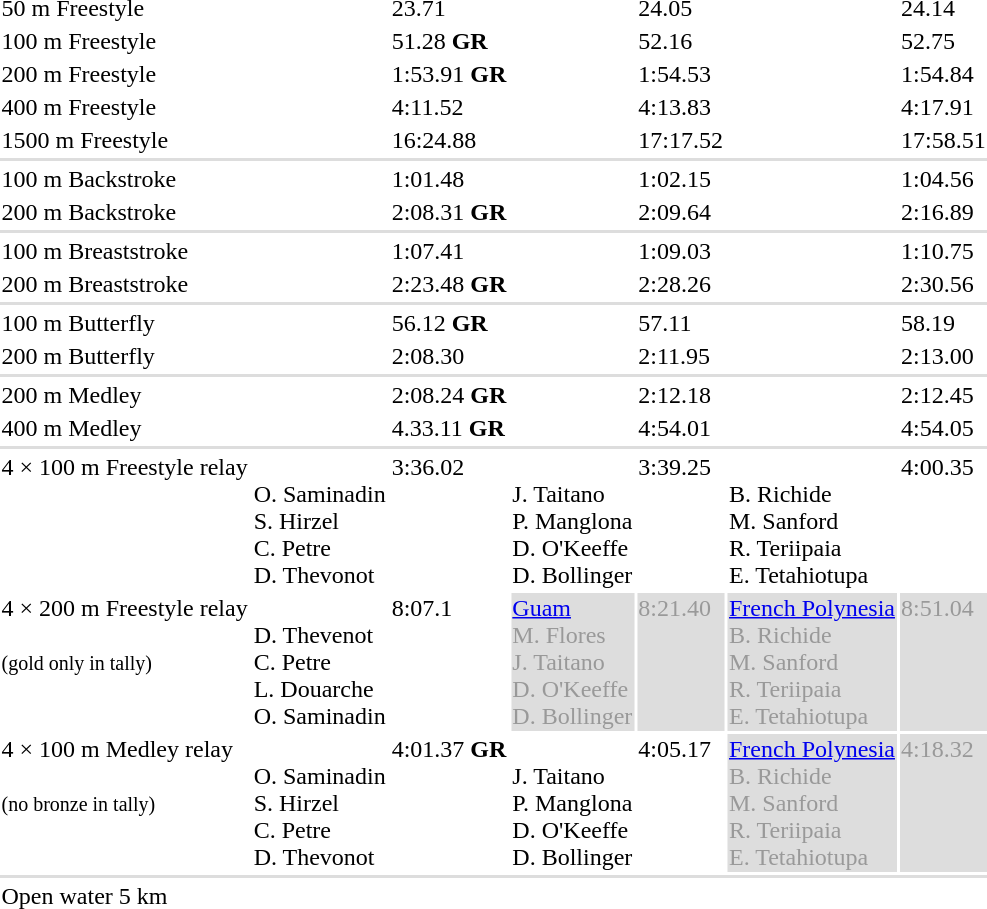<table>
<tr>
<td>50 m Freestyle</td>
<td></td>
<td>23.71</td>
<td></td>
<td>24.05</td>
<td></td>
<td>24.14</td>
</tr>
<tr>
<td>100 m Freestyle</td>
<td></td>
<td>51.28 <strong>GR</strong></td>
<td></td>
<td>52.16</td>
<td></td>
<td>52.75</td>
</tr>
<tr>
<td>200 m Freestyle</td>
<td></td>
<td>1:53.91 <strong>GR</strong></td>
<td></td>
<td>1:54.53</td>
<td></td>
<td>1:54.84</td>
</tr>
<tr>
<td>400 m Freestyle</td>
<td></td>
<td>4:11.52</td>
<td></td>
<td>4:13.83</td>
<td></td>
<td>4:17.91</td>
</tr>
<tr>
<td>1500 m Freestyle</td>
<td></td>
<td>16:24.88</td>
<td></td>
<td>17:17.52</td>
<td></td>
<td>17:58.51</td>
</tr>
<tr bgcolor=#ddd>
<td colspan=7></td>
</tr>
<tr>
<td>100 m Backstroke</td>
<td></td>
<td>1:01.48</td>
<td></td>
<td>1:02.15</td>
<td></td>
<td>1:04.56</td>
</tr>
<tr>
<td>200 m Backstroke</td>
<td></td>
<td>2:08.31 <strong>GR</strong></td>
<td></td>
<td>2:09.64</td>
<td></td>
<td>2:16.89</td>
</tr>
<tr bgcolor=#ddd>
<td colspan=7></td>
</tr>
<tr>
<td>100 m Breaststroke</td>
<td></td>
<td>1:07.41</td>
<td></td>
<td>1:09.03</td>
<td></td>
<td>1:10.75</td>
</tr>
<tr>
<td>200 m Breaststroke</td>
<td></td>
<td>2:23.48 <strong>GR</strong></td>
<td></td>
<td>2:28.26</td>
<td></td>
<td>2:30.56</td>
</tr>
<tr bgcolor=#ddd>
<td colspan=7></td>
</tr>
<tr>
<td>100 m Butterfly</td>
<td></td>
<td>56.12 <strong>GR</strong></td>
<td></td>
<td>57.11</td>
<td></td>
<td>58.19</td>
</tr>
<tr>
<td>200 m Butterfly</td>
<td></td>
<td>2:08.30</td>
<td></td>
<td>2:11.95</td>
<td></td>
<td>2:13.00</td>
</tr>
<tr bgcolor=#ddd>
<td colspan=7></td>
</tr>
<tr>
<td>200 m Medley</td>
<td></td>
<td>2:08.24 <strong>GR</strong></td>
<td></td>
<td>2:12.18</td>
<td></td>
<td>2:12.45</td>
</tr>
<tr>
<td>400 m Medley</td>
<td></td>
<td>4.33.11 <strong>GR</strong></td>
<td></td>
<td>4:54.01</td>
<td></td>
<td>4:54.05</td>
</tr>
<tr bgcolor=#ddd>
<td colspan=7></td>
</tr>
<tr valign=top>
<td>4 × 100 m Freestyle relay</td>
<td> <br>O. Saminadin<br>S. Hirzel<br>C. Petre<br>D. Thevonot</td>
<td>3:36.02</td>
<td> <br>J. Taitano<br>P. Manglona<br>D. O'Keeffe<br>D. Bollinger</td>
<td>3:39.25</td>
<td> <br>B. Richide<br>M. Sanford<br>R. Teriipaia<br>E. Tetahiotupa</td>
<td>4:00.35</td>
</tr>
<tr valign=top>
<td>4 × 200 m Freestyle relay<br><br><small>(gold only in tally)</small></td>
<td> <br>D. Thevenot<br>C. Petre<br>L. Douarche<br>O. Saminadin</td>
<td>8:07.1</td>
<td style="color:#999; background-color:#ddd;"> <a href='#'><span>Guam</span></a> <br>M. Flores<br>J. Taitano<br>D. O'Keeffe<br>D. Bollinger</td>
<td style="color:#999; background-color:#ddd;">8:21.40</td>
<td style="color:#999; background-color:#ddd;"> <a href='#'><span>French Polynesia</span></a> <br>B. Richide<br>M. Sanford<br>R. Teriipaia<br>E. Tetahiotupa</td>
<td style="color:#999; background-color:#ddd;">8:51.04</td>
</tr>
<tr valign=top>
<td>4 × 100 m Medley relay<br><br><small>(no bronze in tally)</small></td>
<td> <br>O. Saminadin<br>S. Hirzel<br>C. Petre<br>D. Thevonot</td>
<td>4:01.37 <strong>GR</strong></td>
<td> <br>J. Taitano<br>P. Manglona<br>D. O'Keeffe<br>D. Bollinger</td>
<td>4:05.17</td>
<td style="color:#999; background-color:#ddd;"> <a href='#'><span>French Polynesia</span></a> <br>B. Richide<br>M. Sanford<br>R. Teriipaia<br>E. Tetahiotupa</td>
<td style="color:#999; background-color:#ddd;">4:18.32</td>
</tr>
<tr bgcolor=#ddd>
<td colspan=7></td>
</tr>
<tr>
<td>Open water 5 km</td>
<td></td>
<td></td>
<td></td>
<td></td>
<td></td>
<td></td>
</tr>
</table>
